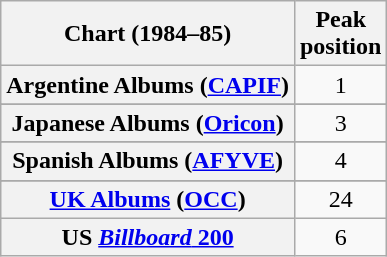<table class="wikitable sortable plainrowheaders">
<tr>
<th>Chart (1984–85)</th>
<th>Peak<br>position</th>
</tr>
<tr>
<th scope="row">Argentine Albums (<a href='#'>CAPIF</a>)</th>
<td align="center">1</td>
</tr>
<tr>
</tr>
<tr>
<th scope="row">Japanese Albums (<a href='#'>Oricon</a>)</th>
<td align="center">3</td>
</tr>
<tr>
</tr>
<tr>
</tr>
<tr>
<th scope="row">Spanish Albums (<a href='#'>AFYVE</a>)</th>
<td align="center">4</td>
</tr>
<tr>
</tr>
<tr>
</tr>
<tr>
<th scope="row"><a href='#'>UK Albums</a> (<a href='#'>OCC</a>)</th>
<td align="center">24</td>
</tr>
<tr>
<th scope="row">US <a href='#'><em>Billboard</em> 200</a></th>
<td align="center">6</td>
</tr>
</table>
